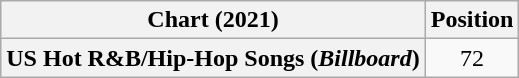<table class="wikitable plainrowheaders" style="text-align:center">
<tr>
<th scope="col">Chart (2021)</th>
<th scope="col">Position</th>
</tr>
<tr>
<th scope="row">US Hot R&B/Hip-Hop Songs (<em>Billboard</em>)</th>
<td>72</td>
</tr>
</table>
